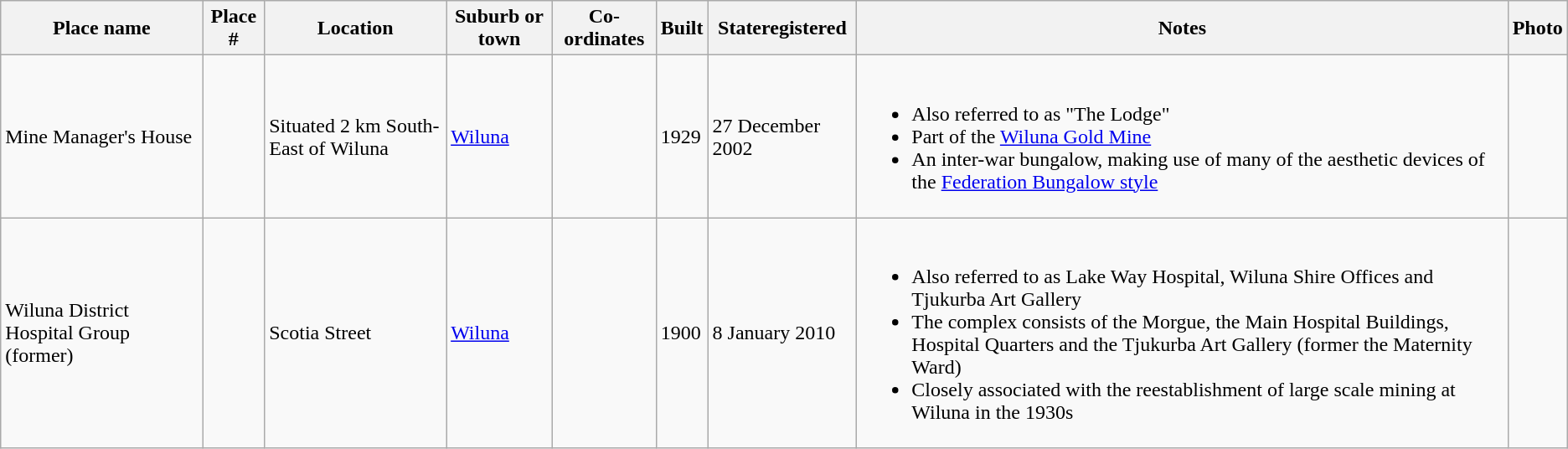<table class="wikitable sortable">
<tr>
<th>Place name</th>
<th>Place #</th>
<th>Location</th>
<th>Suburb or town</th>
<th>Co-ordinates</th>
<th>Built</th>
<th>Stateregistered</th>
<th class="unsortable">Notes</th>
<th class="unsortable">Photo</th>
</tr>
<tr>
<td>Mine Manager's House</td>
<td></td>
<td>Situated 2 km South-East of Wiluna</td>
<td><a href='#'>Wiluna</a></td>
<td></td>
<td>1929</td>
<td>27 December 2002</td>
<td><br><ul><li>Also referred to as "The Lodge"</li><li>Part of the <a href='#'>Wiluna Gold Mine</a></li><li>An inter-war bungalow, making use of many of the aesthetic devices of the <a href='#'>Federation Bungalow style</a></li></ul></td>
<td></td>
</tr>
<tr>
<td>Wiluna District Hospital Group (former)</td>
<td></td>
<td>Scotia Street</td>
<td><a href='#'>Wiluna</a></td>
<td></td>
<td>1900</td>
<td>8 January 2010</td>
<td><br><ul><li>Also referred to as Lake Way Hospital, Wiluna Shire Offices and Tjukurba Art Gallery</li><li>The complex consists of the Morgue, the Main Hospital Buildings, Hospital Quarters and the Tjukurba Art Gallery (former the Maternity Ward)</li><li>Closely associated with the reestablishment of large scale mining at Wiluna in the 1930s</li></ul></td>
<td></td>
</tr>
</table>
